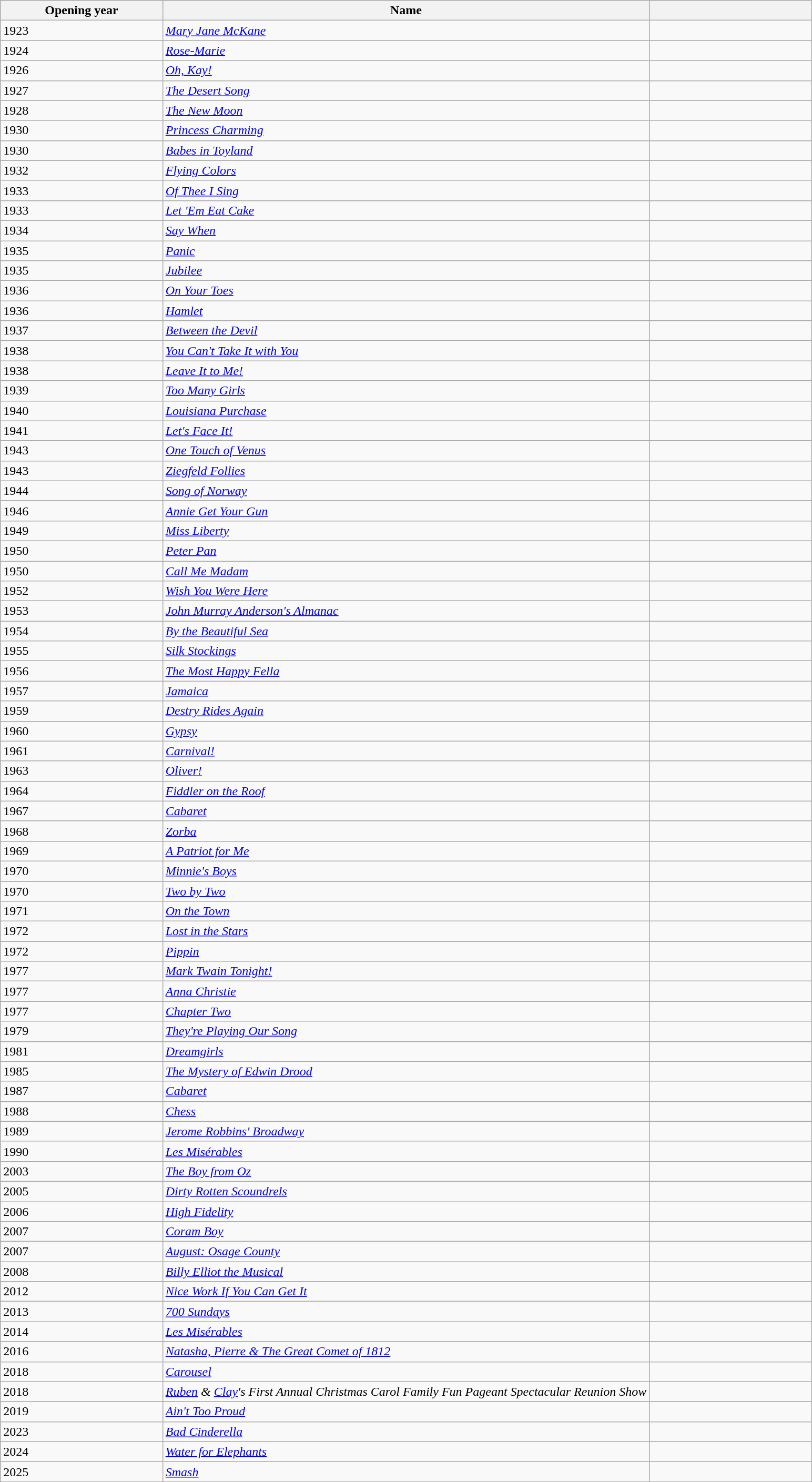<table class="wikitable sortable collapsible">
<tr>
<th width=20% scope="col">Opening year</th>
<th width=60% scope="col">Name</th>
<th width=20% scope="col" class="unsortable"></th>
</tr>
<tr>
<td>1923</td>
<td><em><a href='#'>Mary Jane McKane</a></em></td>
<td></td>
</tr>
<tr>
<td>1924</td>
<td><em><a href='#'>Rose-Marie</a></em></td>
<td></td>
</tr>
<tr>
<td>1926</td>
<td><em><a href='#'>Oh, Kay!</a></em></td>
<td></td>
</tr>
<tr>
<td>1927</td>
<td><em><a href='#'>The Desert Song</a></em></td>
<td></td>
</tr>
<tr>
<td>1928</td>
<td><em><a href='#'>The New Moon</a></em></td>
<td></td>
</tr>
<tr>
<td>1930</td>
<td><em><a href='#'>Princess Charming</a></em></td>
<td></td>
</tr>
<tr>
<td>1930</td>
<td><em><a href='#'>Babes in Toyland</a></em></td>
<td></td>
</tr>
<tr>
<td>1932</td>
<td><em><a href='#'>Flying Colors</a></em></td>
<td></td>
</tr>
<tr>
<td>1933</td>
<td><em><a href='#'>Of Thee I Sing</a></em></td>
<td></td>
</tr>
<tr>
<td>1933</td>
<td><em><a href='#'>Let 'Em Eat Cake</a></em></td>
<td></td>
</tr>
<tr>
<td>1934</td>
<td><em><a href='#'>Say When</a></em></td>
<td></td>
</tr>
<tr>
<td>1935</td>
<td><em><a href='#'>Panic</a></em></td>
<td></td>
</tr>
<tr>
<td>1935</td>
<td><em><a href='#'>Jubilee</a></em></td>
<td></td>
</tr>
<tr>
<td>1936</td>
<td><em><a href='#'>On Your Toes</a></em></td>
<td></td>
</tr>
<tr>
<td>1936</td>
<td><em><a href='#'>Hamlet</a></em></td>
<td></td>
</tr>
<tr>
<td>1937</td>
<td><em><a href='#'>Between the Devil</a></em></td>
<td></td>
</tr>
<tr>
<td>1938</td>
<td><em><a href='#'>You Can't Take It with You</a></em></td>
<td></td>
</tr>
<tr>
<td>1938</td>
<td><em><a href='#'>Leave It to Me!</a></em></td>
<td></td>
</tr>
<tr>
<td>1939</td>
<td><em><a href='#'>Too Many Girls</a></em></td>
<td></td>
</tr>
<tr>
<td>1940</td>
<td><em><a href='#'>Louisiana Purchase</a></em></td>
<td></td>
</tr>
<tr>
<td>1941</td>
<td><em><a href='#'>Let's Face It!</a></em></td>
<td></td>
</tr>
<tr>
<td>1943</td>
<td><em><a href='#'>One Touch of Venus</a></em></td>
<td></td>
</tr>
<tr>
<td>1943</td>
<td><em><a href='#'>Ziegfeld Follies</a></em></td>
<td></td>
</tr>
<tr>
<td>1944</td>
<td><em><a href='#'>Song of Norway</a></em></td>
<td></td>
</tr>
<tr>
<td>1946</td>
<td><em><a href='#'>Annie Get Your Gun</a></em></td>
<td></td>
</tr>
<tr>
<td>1949</td>
<td><em><a href='#'>Miss Liberty</a></em></td>
<td></td>
</tr>
<tr>
<td>1950</td>
<td><em><a href='#'>Peter Pan</a></em></td>
<td></td>
</tr>
<tr>
<td>1950</td>
<td><em><a href='#'>Call Me Madam</a></em></td>
<td></td>
</tr>
<tr>
<td>1952</td>
<td><em><a href='#'>Wish You Were Here</a></em></td>
<td></td>
</tr>
<tr>
<td>1953</td>
<td><em><a href='#'>John Murray Anderson's Almanac</a></em></td>
<td></td>
</tr>
<tr>
<td>1954</td>
<td><em><a href='#'>By the Beautiful Sea</a></em></td>
<td></td>
</tr>
<tr>
<td>1955</td>
<td><em><a href='#'>Silk Stockings</a></em></td>
<td></td>
</tr>
<tr>
<td>1956</td>
<td><em><a href='#'>The Most Happy Fella</a></em></td>
<td></td>
</tr>
<tr>
<td>1957</td>
<td><em><a href='#'>Jamaica</a></em></td>
<td></td>
</tr>
<tr>
<td>1959</td>
<td><em><a href='#'>Destry Rides Again</a></em></td>
<td></td>
</tr>
<tr>
<td>1960</td>
<td><em><a href='#'>Gypsy</a></em></td>
<td></td>
</tr>
<tr>
<td>1961</td>
<td><em><a href='#'>Carnival!</a></em></td>
<td></td>
</tr>
<tr>
<td>1963</td>
<td><em><a href='#'>Oliver!</a></em></td>
<td></td>
</tr>
<tr>
<td>1964</td>
<td><em><a href='#'>Fiddler on the Roof</a></em></td>
<td></td>
</tr>
<tr>
<td>1967</td>
<td><em><a href='#'>Cabaret</a></em></td>
<td></td>
</tr>
<tr>
<td>1968</td>
<td><em><a href='#'>Zorba</a></em></td>
<td></td>
</tr>
<tr>
<td>1969</td>
<td><em><a href='#'>A Patriot for Me</a></em></td>
<td></td>
</tr>
<tr>
<td>1970</td>
<td><em><a href='#'>Minnie's Boys</a></em></td>
<td></td>
</tr>
<tr>
<td>1970</td>
<td><em><a href='#'>Two by Two</a></em></td>
<td></td>
</tr>
<tr>
<td>1971</td>
<td><em><a href='#'>On the Town</a></em></td>
<td></td>
</tr>
<tr>
<td>1972</td>
<td><em><a href='#'>Lost in the Stars</a></em></td>
<td></td>
</tr>
<tr>
<td>1972</td>
<td><em><a href='#'>Pippin</a></em></td>
<td></td>
</tr>
<tr>
<td>1977</td>
<td><em><a href='#'>Mark Twain Tonight!</a></em></td>
<td></td>
</tr>
<tr>
<td>1977</td>
<td><em><a href='#'>Anna Christie</a></em></td>
<td></td>
</tr>
<tr>
<td>1977</td>
<td><em><a href='#'>Chapter Two</a></em></td>
<td></td>
</tr>
<tr>
<td>1979</td>
<td><em><a href='#'>They're Playing Our Song</a></em></td>
<td></td>
</tr>
<tr>
<td>1981</td>
<td><em><a href='#'>Dreamgirls</a></em></td>
<td></td>
</tr>
<tr>
<td>1985</td>
<td><em><a href='#'>The Mystery of Edwin Drood</a></em></td>
<td></td>
</tr>
<tr>
<td>1987</td>
<td><em><a href='#'>Cabaret</a></em></td>
<td></td>
</tr>
<tr>
<td>1988</td>
<td><em><a href='#'>Chess</a></em></td>
<td></td>
</tr>
<tr>
<td>1989</td>
<td><em><a href='#'>Jerome Robbins' Broadway</a></em></td>
<td></td>
</tr>
<tr>
<td>1990</td>
<td><em><a href='#'>Les Misérables</a></em></td>
<td></td>
</tr>
<tr>
<td>2003</td>
<td><em><a href='#'>The Boy from Oz</a></em></td>
<td></td>
</tr>
<tr>
<td>2005</td>
<td><em><a href='#'>Dirty Rotten Scoundrels</a></em></td>
<td></td>
</tr>
<tr>
<td>2006</td>
<td><em><a href='#'>High Fidelity</a></em></td>
<td></td>
</tr>
<tr>
<td>2007</td>
<td><em><a href='#'>Coram Boy</a></em></td>
<td></td>
</tr>
<tr>
<td>2007</td>
<td><em><a href='#'>August: Osage County</a></em></td>
<td></td>
</tr>
<tr>
<td>2008</td>
<td><em><a href='#'>Billy Elliot the Musical</a></em></td>
<td></td>
</tr>
<tr>
<td>2012</td>
<td><em><a href='#'>Nice Work If You Can Get It</a></em></td>
<td></td>
</tr>
<tr>
<td>2013</td>
<td><em><a href='#'>700 Sundays</a></em></td>
<td></td>
</tr>
<tr>
<td>2014</td>
<td><em><a href='#'>Les Misérables</a></em></td>
<td></td>
</tr>
<tr>
<td>2016</td>
<td><em><a href='#'>Natasha, Pierre & The Great Comet of 1812</a></em></td>
<td></td>
</tr>
<tr>
<td>2018</td>
<td><em><a href='#'>Carousel</a></em></td>
<td></td>
</tr>
<tr>
<td>2018</td>
<td><em><a href='#'>Ruben</a> & <a href='#'>Clay</a>'s First Annual Christmas Carol Family Fun Pageant Spectacular Reunion Show</em></td>
<td></td>
</tr>
<tr>
<td>2019</td>
<td><em><a href='#'>Ain't Too Proud</a></em></td>
<td></td>
</tr>
<tr>
<td>2023</td>
<td><em><a href='#'>Bad Cinderella</a></em></td>
<td></td>
</tr>
<tr>
<td>2024</td>
<td><em><a href='#'>Water for Elephants</a></em></td>
<td></td>
</tr>
<tr>
<td>2025</td>
<td><em><a href='#'>Smash</a></em></td>
<td></td>
</tr>
</table>
